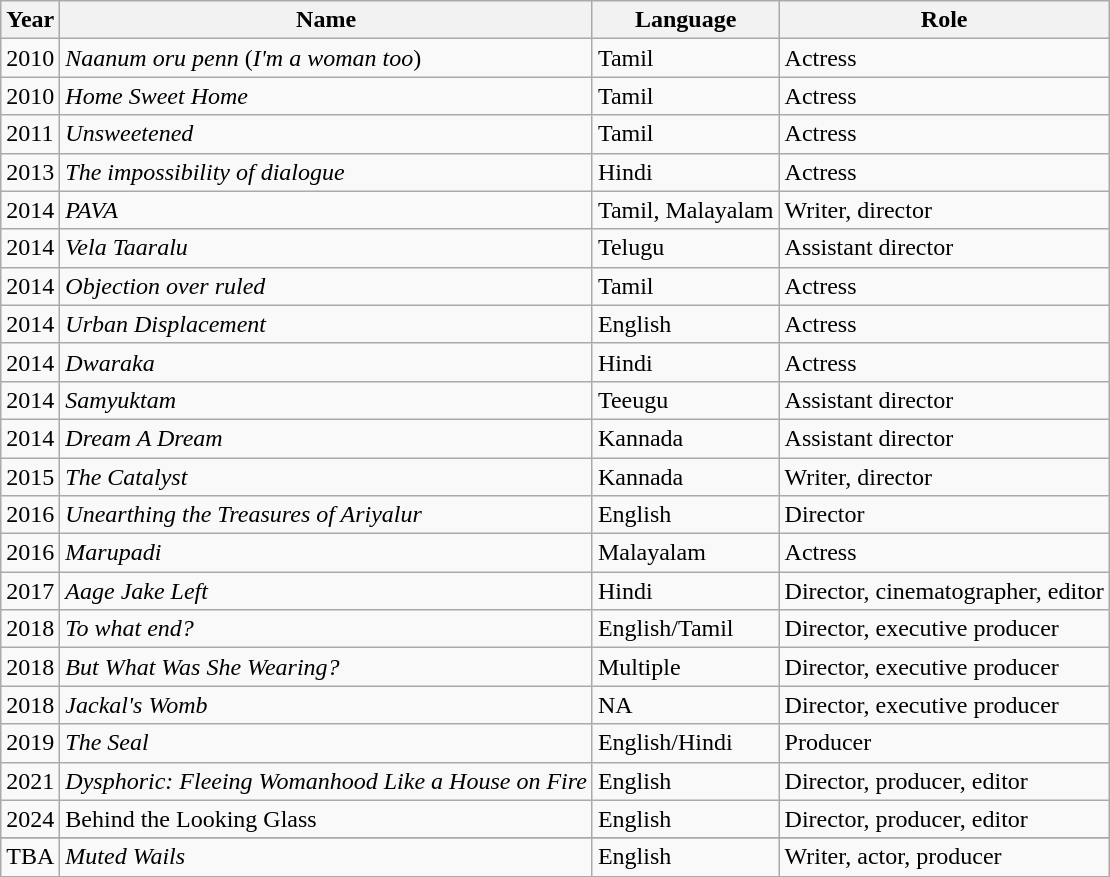<table class="wikitable">
<tr>
<th>Year</th>
<th>Name</th>
<th>Language</th>
<th>Role</th>
</tr>
<tr>
<td>2010</td>
<td><em>Naanum oru penn</em> (<em>I'm a woman too</em>)</td>
<td>Tamil</td>
<td>Actress</td>
</tr>
<tr>
<td>2010</td>
<td><em>Home Sweet Home</em></td>
<td>Tamil</td>
<td>Actress</td>
</tr>
<tr>
<td>2011</td>
<td><em>Unsweetened</em></td>
<td>Tamil</td>
<td>Actress</td>
</tr>
<tr>
<td>2013</td>
<td><em>The impossibility of dialogue</em></td>
<td>Hindi</td>
<td>Actress</td>
</tr>
<tr>
<td>2014</td>
<td><em>PAVA</em></td>
<td>Tamil, Malayalam</td>
<td>Writer, director</td>
</tr>
<tr>
<td>2014</td>
<td><em>Vela Taaralu</em></td>
<td>Telugu</td>
<td>Assistant director</td>
</tr>
<tr>
<td>2014</td>
<td><em>Objection over ruled</em></td>
<td>Tamil</td>
<td>Actress</td>
</tr>
<tr>
<td>2014</td>
<td><em>Urban Displacement</em></td>
<td>English</td>
<td>Actress</td>
</tr>
<tr>
<td>2014</td>
<td><em>Dwaraka</em></td>
<td>Hindi</td>
<td>Actress</td>
</tr>
<tr>
<td>2014</td>
<td><em>Samyuktam</em></td>
<td>Teeugu</td>
<td>Assistant director</td>
</tr>
<tr>
<td>2014</td>
<td><em>Dream A Dream</em></td>
<td>Kannada</td>
<td>Assistant director</td>
</tr>
<tr>
<td>2015</td>
<td><em>The Catalyst</em></td>
<td>Kannada</td>
<td>Writer, director</td>
</tr>
<tr>
<td>2016</td>
<td><em>Unearthing the Treasures of Ariyalur</em></td>
<td>English</td>
<td>Director</td>
</tr>
<tr>
<td>2016</td>
<td><em>Marupadi</em></td>
<td>Malayalam</td>
<td>Actress</td>
</tr>
<tr>
<td>2017</td>
<td><em>Aage Jake Left</em></td>
<td>Hindi</td>
<td>Director, cinematographer, editor</td>
</tr>
<tr>
<td>2018</td>
<td><em>To what end?</em></td>
<td>English/Tamil</td>
<td>Director, executive producer</td>
</tr>
<tr>
<td>2018</td>
<td><em>But What Was She Wearing?</em></td>
<td>Multiple</td>
<td>Director, executive producer</td>
</tr>
<tr>
<td>2018</td>
<td><em>Jackal's Womb</em></td>
<td>NA</td>
<td>Director, executive producer</td>
</tr>
<tr>
<td>2019</td>
<td><em>The Seal</em></td>
<td>English/Hindi</td>
<td>Producer</td>
</tr>
<tr>
<td>2021</td>
<td><em>Dysphoric: Fleeing Womanhood Like a House on Fire</em></td>
<td>English</td>
<td>Director, producer, editor</td>
</tr>
<tr>
<td>2024</td>
<td>Behind the Looking Glass</td>
<td>English</td>
<td>Director, producer, editor</td>
</tr>
<tr>
</tr>
<tr>
<td>TBA</td>
<td><em>Muted Wails</em></td>
<td>English</td>
<td>Writer, actor, producer</td>
</tr>
</table>
